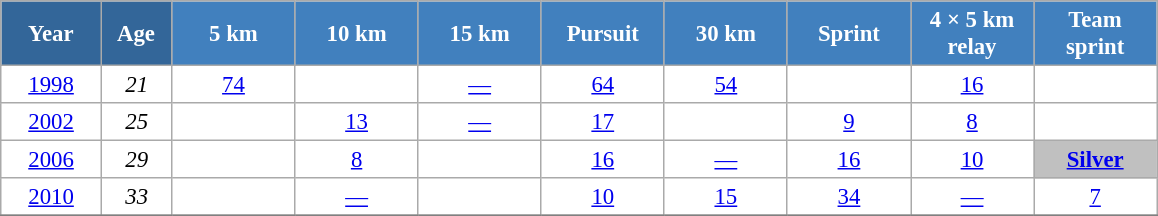<table class="wikitable" style="font-size:95%; text-align:center; border:grey solid 1px; border-collapse:collapse; background:#ffffff;">
<tr>
<th style="background-color:#369; color:white; width:60px;"> Year </th>
<th style="background-color:#369; color:white; width:40px;"> Age </th>
<th style="background-color:#4180be; color:white; width:75px;"> 5 km </th>
<th style="background-color:#4180be; color:white; width:75px;"> 10 km </th>
<th style="background-color:#4180be; color:white; width:75px;"> 15 km </th>
<th style="background-color:#4180be; color:white; width:75px;"> Pursuit </th>
<th style="background-color:#4180be; color:white; width:75px;"> 30 km </th>
<th style="background-color:#4180be; color:white; width:75px;"> Sprint </th>
<th style="background-color:#4180be; color:white; width:75px;"> 4 × 5 km <br> relay </th>
<th style="background-color:#4180be; color:white; width:75px;"> Team <br> sprint </th>
</tr>
<tr>
<td><a href='#'>1998</a></td>
<td><em>21</em></td>
<td><a href='#'>74</a></td>
<td></td>
<td><a href='#'>—</a></td>
<td><a href='#'>64</a></td>
<td><a href='#'>54</a></td>
<td></td>
<td><a href='#'>16</a></td>
<td></td>
</tr>
<tr>
<td><a href='#'>2002</a></td>
<td><em>25</em></td>
<td></td>
<td><a href='#'>13</a></td>
<td><a href='#'>—</a></td>
<td><a href='#'>17</a></td>
<td><a href='#'></a></td>
<td><a href='#'>9</a></td>
<td><a href='#'>8</a></td>
<td></td>
</tr>
<tr>
<td><a href='#'>2006</a></td>
<td><em>29</em></td>
<td></td>
<td><a href='#'>8</a></td>
<td></td>
<td><a href='#'>16</a></td>
<td><a href='#'>—</a></td>
<td><a href='#'>16</a></td>
<td><a href='#'>10</a></td>
<td style="background:silver;"><a href='#'><strong>Silver</strong></a></td>
</tr>
<tr>
<td><a href='#'>2010</a></td>
<td><em>33</em></td>
<td></td>
<td><a href='#'>—</a></td>
<td></td>
<td><a href='#'>10</a></td>
<td><a href='#'>15</a></td>
<td><a href='#'>34</a></td>
<td><a href='#'>—</a></td>
<td><a href='#'>7</a></td>
</tr>
<tr>
</tr>
</table>
